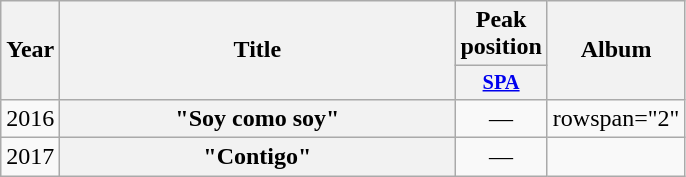<table class="wikitable plainrowheaders" style="text-align:center;">
<tr>
<th scope="col" rowspan="2" style="width:1em;">Year</th>
<th scope="col" rowspan="2" style="width:16em;">Title</th>
<th scope="col">Peak position</th>
<th scope="col" rowspan="2">Album</th>
</tr>
<tr>
<th scope="col" style="width:3em;font-size:85%;"><a href='#'>SPA</a></th>
</tr>
<tr>
<td>2016</td>
<th scope="row">"Soy como soy"</th>
<td>—</td>
<td>rowspan="2" </td>
</tr>
<tr>
<td>2017</td>
<th scope="row">"Contigo"</th>
<td>—</td>
</tr>
</table>
